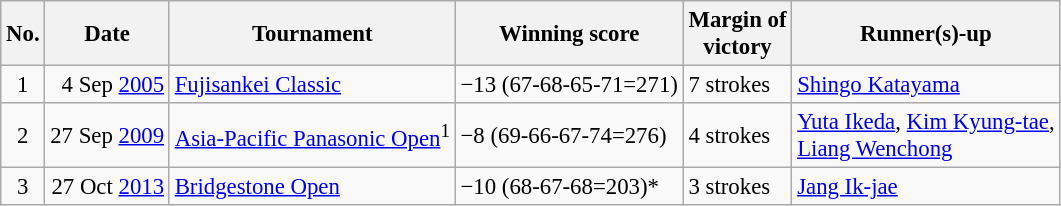<table class="wikitable" style="font-size:95%;">
<tr>
<th>No.</th>
<th>Date</th>
<th>Tournament</th>
<th>Winning score</th>
<th>Margin of<br>victory</th>
<th>Runner(s)-up</th>
</tr>
<tr>
<td align=center>1</td>
<td align=right>4 Sep <a href='#'>2005</a></td>
<td><a href='#'>Fujisankei Classic</a></td>
<td>−13 (67-68-65-71=271)</td>
<td>7 strokes</td>
<td> <a href='#'>Shingo Katayama</a></td>
</tr>
<tr>
<td align=center>2</td>
<td align=right>27 Sep <a href='#'>2009</a></td>
<td><a href='#'>Asia-Pacific Panasonic Open</a><sup>1</sup></td>
<td>−8 (69-66-67-74=276)</td>
<td>4 strokes</td>
<td> <a href='#'>Yuta Ikeda</a>,  <a href='#'>Kim Kyung-tae</a>,<br> <a href='#'>Liang Wenchong</a></td>
</tr>
<tr>
<td align=center>3</td>
<td align=right>27 Oct <a href='#'>2013</a></td>
<td><a href='#'>Bridgestone Open</a></td>
<td>−10 (68-67-68=203)*</td>
<td>3 strokes</td>
<td> <a href='#'>Jang Ik-jae</a></td>
</tr>
</table>
